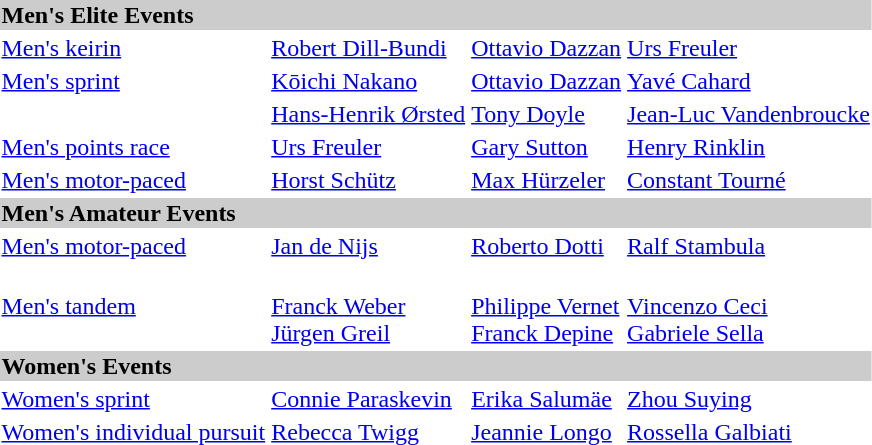<table>
<tr bgcolor="#cccccc">
<td colspan=7><strong>Men's Elite Events</strong></td>
</tr>
<tr>
<td><a href='#'>Men's keirin</a><br></td>
<td><a href='#'>Robert Dill-Bundi</a><br></td>
<td><a href='#'>Ottavio Dazzan</a><br></td>
<td><a href='#'>Urs Freuler</a><br></td>
</tr>
<tr>
<td><a href='#'>Men's sprint</a> <br></td>
<td><a href='#'>Kōichi Nakano</a><br></td>
<td><a href='#'>Ottavio Dazzan</a><br></td>
<td><a href='#'>Yavé Cahard</a><br></td>
</tr>
<tr>
<td><br></td>
<td><a href='#'>Hans-Henrik Ørsted</a><br></td>
<td><a href='#'>Tony Doyle</a><br></td>
<td><a href='#'>Jean-Luc Vandenbroucke</a><br></td>
</tr>
<tr>
<td><a href='#'>Men's points race</a><br></td>
<td><a href='#'>Urs Freuler</a><br></td>
<td><a href='#'>Gary Sutton</a><br></td>
<td><a href='#'>Henry Rinklin</a><br></td>
</tr>
<tr>
<td><a href='#'>Men's motor-paced</a><br></td>
<td><a href='#'>Horst Schütz</a><br></td>
<td><a href='#'>Max Hürzeler</a><br></td>
<td><a href='#'>Constant Tourné</a><br></td>
</tr>
<tr bgcolor="#cccccc">
<td colspan=7><strong>Men's Amateur Events</strong></td>
</tr>
<tr>
<td><a href='#'>Men's motor-paced</a><br></td>
<td><a href='#'>Jan de Nijs</a><br></td>
<td><a href='#'>Roberto Dotti</a><br></td>
<td><a href='#'>Ralf Stambula</a><br></td>
</tr>
<tr>
<td><a href='#'>Men's tandem</a><br></td>
<td> <br><a href='#'>Franck Weber</a><br> <a href='#'>Jürgen Greil</a></td>
<td> <br><a href='#'>Philippe Vernet</a><br> <a href='#'>Franck Depine</a></td>
<td> <br><a href='#'>Vincenzo Ceci</a><br> <a href='#'>Gabriele Sella</a></td>
</tr>
<tr bgcolor="#cccccc">
<td colspan=7><strong>Women's Events</strong></td>
</tr>
<tr>
<td><a href='#'>Women's sprint</a><br></td>
<td><a href='#'>Connie Paraskevin</a><br></td>
<td><a href='#'>Erika Salumäe</a><br></td>
<td><a href='#'>Zhou Suying</a><br></td>
</tr>
<tr>
<td><a href='#'>Women's individual pursuit</a><br></td>
<td><a href='#'>Rebecca Twigg</a><br></td>
<td><a href='#'>Jeannie Longo</a><br></td>
<td><a href='#'>Rossella Galbiati</a><br></td>
</tr>
</table>
